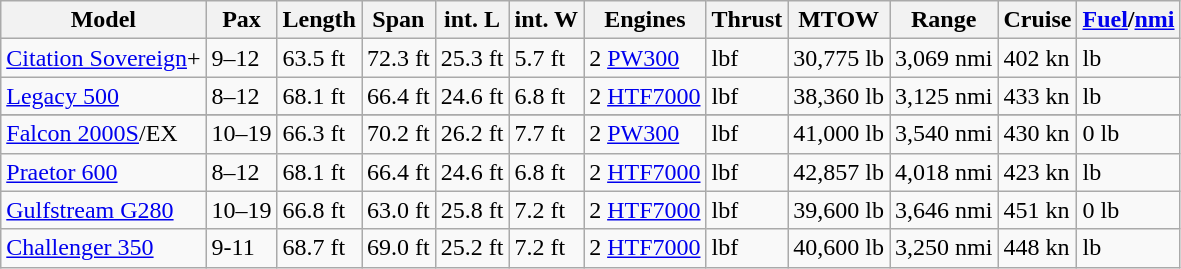<table class="wikitable sortable">
<tr>
<th>Model</th>
<th>Pax</th>
<th>Length</th>
<th>Span</th>
<th>int. L</th>
<th>int. W</th>
<th>Engines</th>
<th>Thrust</th>
<th>MTOW</th>
<th>Range</th>
<th>Cruise</th>
<th><a href='#'>Fuel</a>/<a href='#'>nmi</a></th>
</tr>
<tr>
<td><a href='#'>Citation Sovereign</a>+ </td>
<td>9–12</td>
<td>63.5 ft</td>
<td>72.3 ft</td>
<td>25.3 ft</td>
<td>5.7 ft</td>
<td>2 <a href='#'>PW300</a></td>
<td> lbf</td>
<td>30,775 lb</td>
<td>3,069 nmi</td>
<td>402 kn</td>
<td> lb</td>
</tr>
<tr>
<td><a href='#'>Legacy 500</a> </td>
<td>8–12</td>
<td>68.1 ft</td>
<td>66.4 ft</td>
<td>24.6 ft</td>
<td>6.8 ft</td>
<td>2 <a href='#'>HTF7000</a></td>
<td> lbf</td>
<td>38,360 lb</td>
<td>3,125 nmi</td>
<td>433 kn</td>
<td> lb</td>
</tr>
<tr | >
</tr>
<tr>
<td><a href='#'>Falcon 2000S</a>/EX </td>
<td>10–19</td>
<td>66.3 ft</td>
<td>70.2 ft</td>
<td>26.2 ft</td>
<td>7.7 ft</td>
<td>2 <a href='#'>PW300</a></td>
<td> lbf</td>
<td>41,000 lb</td>
<td>3,540 nmi</td>
<td>430 kn</td>
<td>0 lb</td>
</tr>
<tr>
<td><a href='#'>Praetor 600</a> </td>
<td>8–12</td>
<td>68.1 ft</td>
<td>66.4 ft</td>
<td>24.6 ft</td>
<td>6.8 ft</td>
<td>2 <a href='#'>HTF7000</a></td>
<td> lbf</td>
<td>42,857 lb</td>
<td>4,018 nmi</td>
<td>423 kn</td>
<td> lb</td>
</tr>
<tr>
<td><a href='#'>Gulfstream G280</a> </td>
<td>10–19</td>
<td>66.8 ft</td>
<td>63.0 ft</td>
<td>25.8 ft</td>
<td>7.2 ft</td>
<td>2 <a href='#'>HTF7000</a></td>
<td> lbf</td>
<td>39,600 lb</td>
<td>3,646 nmi</td>
<td>451 kn</td>
<td>0 lb</td>
</tr>
<tr>
<td><a href='#'>Challenger 350</a> </td>
<td>9-11</td>
<td>68.7 ft</td>
<td>69.0 ft</td>
<td>25.2 ft</td>
<td>7.2 ft</td>
<td>2 <a href='#'>HTF7000</a></td>
<td> lbf</td>
<td>40,600 lb</td>
<td>3,250 nmi</td>
<td>448 kn</td>
<td> lb</td>
</tr>
</table>
